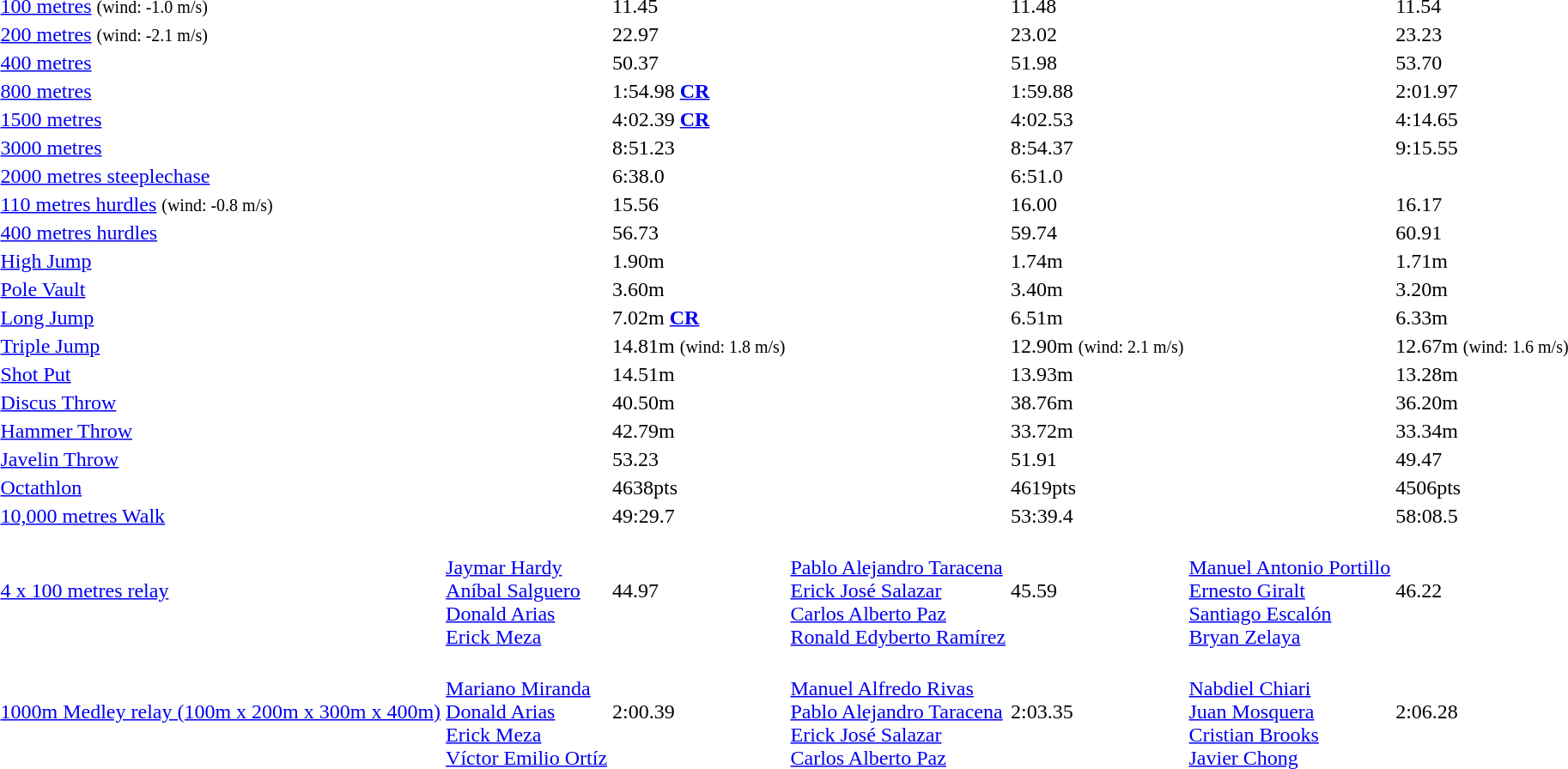<table>
<tr>
<td><a href='#'>100 metres</a> <small>(wind: -1.0 m/s)</small></td>
<td></td>
<td>11.45</td>
<td></td>
<td>11.48</td>
<td></td>
<td>11.54</td>
</tr>
<tr>
<td><a href='#'>200 metres</a> <small>(wind: -2.1 m/s)</small></td>
<td></td>
<td>22.97</td>
<td></td>
<td>23.02</td>
<td></td>
<td>23.23</td>
</tr>
<tr>
<td><a href='#'>400 metres</a></td>
<td></td>
<td>50.37</td>
<td></td>
<td>51.98</td>
<td></td>
<td>53.70</td>
</tr>
<tr>
<td><a href='#'>800 metres</a></td>
<td></td>
<td>1:54.98 <a href='#'><strong>CR</strong></a></td>
<td></td>
<td>1:59.88</td>
<td></td>
<td>2:01.97</td>
</tr>
<tr>
<td><a href='#'>1500 metres</a></td>
<td></td>
<td>4:02.39 <a href='#'><strong>CR</strong></a></td>
<td></td>
<td>4:02.53</td>
<td></td>
<td>4:14.65</td>
</tr>
<tr>
<td><a href='#'>3000 metres</a></td>
<td></td>
<td>8:51.23</td>
<td></td>
<td>8:54.37</td>
<td></td>
<td>9:15.55</td>
</tr>
<tr>
<td><a href='#'>2000 metres steeplechase</a></td>
<td></td>
<td>6:38.0</td>
<td></td>
<td>6:51.0</td>
<td></td>
<td></td>
</tr>
<tr>
<td><a href='#'>110 metres hurdles</a> <small>(wind: -0.8 m/s)</small></td>
<td></td>
<td>15.56</td>
<td></td>
<td>16.00</td>
<td></td>
<td>16.17</td>
</tr>
<tr>
<td><a href='#'>400 metres hurdles</a></td>
<td></td>
<td>56.73</td>
<td></td>
<td>59.74</td>
<td></td>
<td>60.91</td>
</tr>
<tr>
<td><a href='#'>High Jump</a></td>
<td></td>
<td>1.90m</td>
<td></td>
<td>1.74m</td>
<td></td>
<td>1.71m</td>
</tr>
<tr>
<td><a href='#'>Pole Vault</a></td>
<td></td>
<td>3.60m</td>
<td></td>
<td>3.40m</td>
<td></td>
<td>3.20m</td>
</tr>
<tr>
<td><a href='#'>Long Jump</a></td>
<td></td>
<td>7.02m <a href='#'><strong>CR</strong></a></td>
<td></td>
<td>6.51m</td>
<td></td>
<td>6.33m</td>
</tr>
<tr>
<td><a href='#'>Triple Jump</a></td>
<td></td>
<td>14.81m <small>(wind: 1.8 m/s)</small></td>
<td></td>
<td>12.90m <small>(wind: 2.1 m/s)</small></td>
<td></td>
<td>12.67m <small>(wind: 1.6 m/s)</small></td>
</tr>
<tr>
<td><a href='#'>Shot Put</a></td>
<td></td>
<td>14.51m</td>
<td></td>
<td>13.93m</td>
<td></td>
<td>13.28m</td>
</tr>
<tr>
<td><a href='#'>Discus Throw</a></td>
<td></td>
<td>40.50m</td>
<td></td>
<td>38.76m</td>
<td></td>
<td>36.20m</td>
</tr>
<tr>
<td><a href='#'>Hammer Throw</a></td>
<td></td>
<td>42.79m</td>
<td></td>
<td>33.72m</td>
<td></td>
<td>33.34m</td>
</tr>
<tr>
<td><a href='#'>Javelin Throw</a></td>
<td></td>
<td>53.23</td>
<td></td>
<td>51.91</td>
<td></td>
<td>49.47</td>
</tr>
<tr>
<td><a href='#'>Octathlon</a></td>
<td></td>
<td>4638pts</td>
<td></td>
<td>4619pts</td>
<td></td>
<td>4506pts</td>
</tr>
<tr>
<td><a href='#'>10,000 metres Walk</a></td>
<td></td>
<td>49:29.7</td>
<td></td>
<td>53:39.4</td>
<td></td>
<td>58:08.5</td>
</tr>
<tr>
<td><a href='#'>4 x 100 metres relay</a></td>
<td> <br> <a href='#'>Jaymar Hardy</a> <br> <a href='#'>Aníbal Salguero</a> <br> <a href='#'>Donald Arias</a> <br> <a href='#'>Erick Meza</a></td>
<td>44.97</td>
<td> <br> <a href='#'>Pablo Alejandro Taracena</a> <br> <a href='#'>Erick José Salazar</a> <br> <a href='#'>Carlos Alberto Paz</a> <br> <a href='#'>Ronald Edyberto Ramírez</a></td>
<td>45.59</td>
<td> <br> <a href='#'>Manuel Antonio Portillo</a> <br> <a href='#'>Ernesto Giralt</a> <br> <a href='#'>Santiago Escalón</a> <br> <a href='#'>Bryan Zelaya</a></td>
<td>46.22</td>
</tr>
<tr>
<td><a href='#'>1000m Medley relay (100m x 200m x 300m x 400m)</a></td>
<td> <br> <a href='#'>Mariano Miranda</a> <br> <a href='#'>Donald Arias</a> <br> <a href='#'>Erick Meza</a> <br> <a href='#'>Víctor Emilio Ortíz</a></td>
<td>2:00.39</td>
<td> <br> <a href='#'>Manuel Alfredo Rivas</a> <br> <a href='#'>Pablo Alejandro Taracena</a> <br> <a href='#'>Erick José Salazar</a> <br> <a href='#'>Carlos Alberto Paz</a></td>
<td>2:03.35</td>
<td> <br> <a href='#'>Nabdiel Chiari</a> <br> <a href='#'>Juan Mosquera</a> <br> <a href='#'>Cristian Brooks</a> <br> <a href='#'>Javier Chong</a></td>
<td>2:06.28</td>
</tr>
</table>
